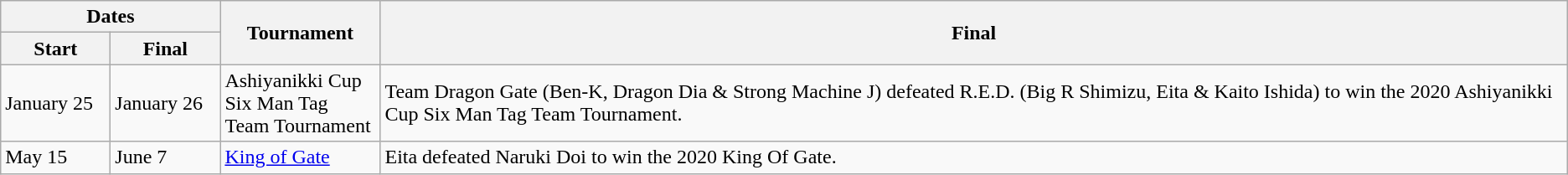<table class="wikitable">
<tr>
<th colspan=2>Dates</th>
<th rowspan=2 scope="col" style="width: 120px;">Tournament</th>
<th rowspan=2>Final</th>
</tr>
<tr>
<th scope="col" style="width: 80px;">Start</th>
<th scope="col" style="width: 80px;">Final</th>
</tr>
<tr>
<td>January 25</td>
<td>January 26</td>
<td>Ashiyanikki Cup Six Man Tag Team Tournament</td>
<td>Team Dragon Gate (Ben-K, Dragon Dia & Strong Machine J) defeated R.E.D. (Big R Shimizu, Eita & Kaito Ishida) to win the 2020 Ashiyanikki Cup Six Man Tag Team Tournament.</td>
</tr>
<tr>
<td>May 15</td>
<td>June 7</td>
<td><a href='#'>King of Gate</a></td>
<td>Eita defeated Naruki Doi to win the 2020 King Of Gate.</td>
</tr>
</table>
